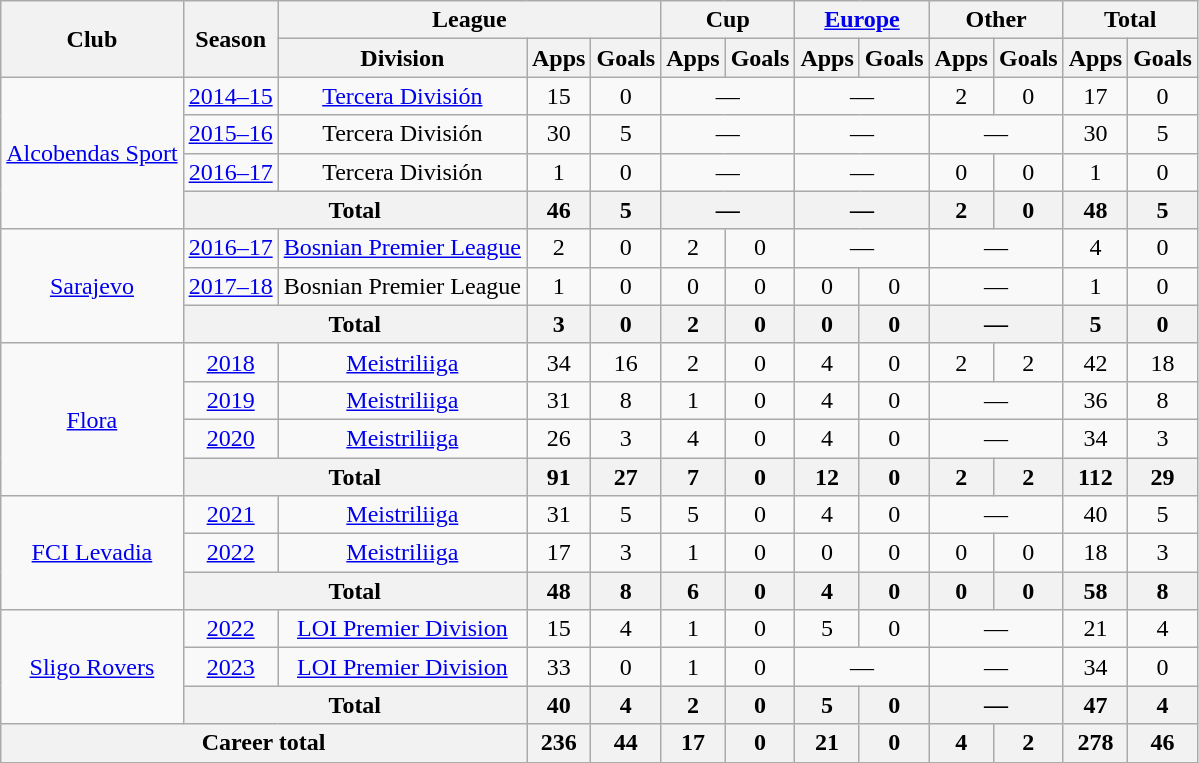<table class="wikitable" style="text-align:center">
<tr>
<th rowspan=2>Club</th>
<th rowspan=2>Season</th>
<th colspan=3>League</th>
<th colspan=2>Cup</th>
<th colspan=2><a href='#'>Europe</a></th>
<th colspan=2>Other</th>
<th colspan=2>Total</th>
</tr>
<tr>
<th>Division</th>
<th>Apps</th>
<th>Goals</th>
<th>Apps</th>
<th>Goals</th>
<th>Apps</th>
<th>Goals</th>
<th>Apps</th>
<th>Goals</th>
<th>Apps</th>
<th>Goals</th>
</tr>
<tr>
<td rowspan=4><a href='#'>Alcobendas Sport</a></td>
<td><a href='#'>2014–15</a></td>
<td><a href='#'>Tercera División</a></td>
<td>15</td>
<td>0</td>
<td colspan=2>—</td>
<td colspan=2>—</td>
<td>2</td>
<td>0</td>
<td>17</td>
<td>0</td>
</tr>
<tr>
<td><a href='#'>2015–16</a></td>
<td>Tercera División</td>
<td>30</td>
<td>5</td>
<td colspan=2>—</td>
<td colspan=2>—</td>
<td colspan=2>—</td>
<td>30</td>
<td>5</td>
</tr>
<tr>
<td><a href='#'>2016–17</a></td>
<td>Tercera División</td>
<td>1</td>
<td>0</td>
<td colspan=2>—</td>
<td colspan=2>—</td>
<td>0</td>
<td>0</td>
<td>1</td>
<td>0</td>
</tr>
<tr>
<th colspan=2>Total</th>
<th>46</th>
<th>5</th>
<th colspan=2>—</th>
<th colspan=2>—</th>
<th>2</th>
<th>0</th>
<th>48</th>
<th>5</th>
</tr>
<tr>
<td rowspan=3><a href='#'>Sarajevo</a></td>
<td><a href='#'>2016–17</a></td>
<td><a href='#'>Bosnian Premier League</a></td>
<td>2</td>
<td>0</td>
<td>2</td>
<td>0</td>
<td colspan=2>—</td>
<td colspan=2>—</td>
<td>4</td>
<td>0</td>
</tr>
<tr>
<td><a href='#'>2017–18</a></td>
<td>Bosnian Premier League</td>
<td>1</td>
<td>0</td>
<td>0</td>
<td>0</td>
<td>0</td>
<td>0</td>
<td colspan=2>—</td>
<td>1</td>
<td>0</td>
</tr>
<tr>
<th colspan=2>Total</th>
<th>3</th>
<th>0</th>
<th>2</th>
<th>0</th>
<th>0</th>
<th>0</th>
<th colspan=2>—</th>
<th>5</th>
<th>0</th>
</tr>
<tr>
<td rowspan=4><a href='#'>Flora</a></td>
<td><a href='#'>2018</a></td>
<td><a href='#'>Meistriliiga</a></td>
<td>34</td>
<td>16</td>
<td>2</td>
<td>0</td>
<td>4</td>
<td>0</td>
<td>2</td>
<td>2</td>
<td>42</td>
<td>18</td>
</tr>
<tr>
<td><a href='#'>2019</a></td>
<td><a href='#'>Meistriliiga</a></td>
<td>31</td>
<td>8</td>
<td>1</td>
<td>0</td>
<td>4</td>
<td>0</td>
<td colspan=2>—</td>
<td>36</td>
<td>8</td>
</tr>
<tr>
<td><a href='#'>2020</a></td>
<td><a href='#'>Meistriliiga</a></td>
<td>26</td>
<td>3</td>
<td>4</td>
<td>0</td>
<td>4</td>
<td>0</td>
<td colspan=2>—</td>
<td>34</td>
<td>3</td>
</tr>
<tr>
<th colspan=2>Total</th>
<th>91</th>
<th>27</th>
<th>7</th>
<th>0</th>
<th>12</th>
<th>0</th>
<th>2</th>
<th>2</th>
<th>112</th>
<th>29</th>
</tr>
<tr>
<td rowspan=3><a href='#'>FCI Levadia</a></td>
<td><a href='#'>2021</a></td>
<td><a href='#'>Meistriliiga</a></td>
<td>31</td>
<td>5</td>
<td>5</td>
<td>0</td>
<td>4</td>
<td>0</td>
<td colspan=2>—</td>
<td>40</td>
<td>5</td>
</tr>
<tr>
<td><a href='#'>2022</a></td>
<td><a href='#'>Meistriliiga</a></td>
<td>17</td>
<td>3</td>
<td>1</td>
<td>0</td>
<td>0</td>
<td>0</td>
<td>0</td>
<td>0</td>
<td>18</td>
<td>3</td>
</tr>
<tr>
<th colspan=2>Total</th>
<th>48</th>
<th>8</th>
<th>6</th>
<th>0</th>
<th>4</th>
<th>0</th>
<th>0</th>
<th>0</th>
<th>58</th>
<th>8</th>
</tr>
<tr>
<td rowspan=3><a href='#'>Sligo Rovers</a></td>
<td><a href='#'>2022</a></td>
<td><a href='#'>LOI Premier Division</a></td>
<td>15</td>
<td>4</td>
<td>1</td>
<td>0</td>
<td>5</td>
<td>0</td>
<td colspan=2>—</td>
<td>21</td>
<td>4</td>
</tr>
<tr>
<td><a href='#'>2023</a></td>
<td><a href='#'>LOI Premier Division</a></td>
<td>33</td>
<td>0</td>
<td>1</td>
<td>0</td>
<td colspan=2>—</td>
<td colspan=2>—</td>
<td>34</td>
<td>0</td>
</tr>
<tr>
<th colspan=2>Total</th>
<th>40</th>
<th>4</th>
<th>2</th>
<th>0</th>
<th>5</th>
<th>0</th>
<th colspan=2>—</th>
<th>47</th>
<th>4</th>
</tr>
<tr>
<th colspan=3>Career total</th>
<th>236</th>
<th>44</th>
<th>17</th>
<th>0</th>
<th>21</th>
<th>0</th>
<th>4</th>
<th>2</th>
<th>278</th>
<th>46</th>
</tr>
</table>
